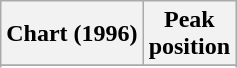<table class="wikitable plainrowheaders sortable" style="text-align:center;">
<tr>
<th scope="col">Chart (1996)</th>
<th scope="col">Peak<br>position</th>
</tr>
<tr>
</tr>
<tr>
</tr>
<tr>
</tr>
<tr>
</tr>
<tr>
</tr>
<tr>
</tr>
</table>
